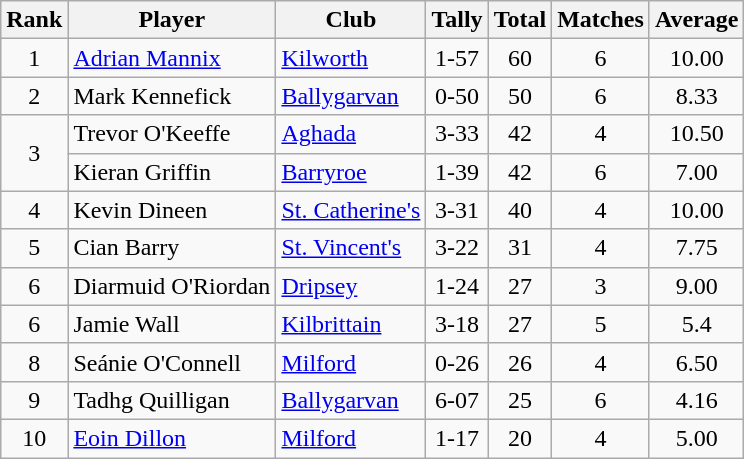<table class="wikitable">
<tr>
<th>Rank</th>
<th>Player</th>
<th>Club</th>
<th>Tally</th>
<th>Total</th>
<th>Matches</th>
<th>Average</th>
</tr>
<tr>
<td rowspan="1" style="text-align:center;">1</td>
<td><a href='#'>Adrian Mannix</a></td>
<td><a href='#'>Kilworth</a></td>
<td align=center>1-57</td>
<td align=center>60</td>
<td align=center>6</td>
<td align=center>10.00</td>
</tr>
<tr>
<td rowspan="1" style="text-align:center;">2</td>
<td>Mark Kennefick</td>
<td><a href='#'>Ballygarvan</a></td>
<td align=center>0-50</td>
<td align=center>50</td>
<td align=center>6</td>
<td align=center>8.33</td>
</tr>
<tr>
<td rowspan="2" style="text-align:center;">3</td>
<td>Trevor O'Keeffe</td>
<td><a href='#'>Aghada</a></td>
<td align=center>3-33</td>
<td align=center>42</td>
<td align=center>4</td>
<td align=center>10.50</td>
</tr>
<tr>
<td>Kieran Griffin</td>
<td><a href='#'>Barryroe</a></td>
<td align=center>1-39</td>
<td align=center>42</td>
<td align=center>6</td>
<td align=center>7.00</td>
</tr>
<tr>
<td rowspan="1" style="text-align:center;">4</td>
<td>Kevin Dineen</td>
<td><a href='#'>St. Catherine's</a></td>
<td align=center>3-31</td>
<td align=center>40</td>
<td align=center>4</td>
<td align=center>10.00</td>
</tr>
<tr>
<td rowspan="1" style="text-align:center;">5</td>
<td>Cian Barry</td>
<td><a href='#'>St. Vincent's</a></td>
<td align=center>3-22</td>
<td align=center>31</td>
<td align=center>4</td>
<td align=center>7.75</td>
</tr>
<tr>
<td rowspan="1" style="text-align:center;">6</td>
<td>Diarmuid O'Riordan</td>
<td><a href='#'>Dripsey</a></td>
<td align=center>1-24</td>
<td align=center>27</td>
<td align=center>3</td>
<td align=center>9.00</td>
</tr>
<tr>
<td rowspan="1" style="text-align:center;">6</td>
<td>Jamie Wall</td>
<td><a href='#'>Kilbrittain</a></td>
<td align=center>3-18</td>
<td align=center>27</td>
<td align=center>5</td>
<td align=center>5.4</td>
</tr>
<tr>
<td rowspan="1" style="text-align:center;">8</td>
<td>Seánie O'Connell</td>
<td><a href='#'>Milford</a></td>
<td align=center>0-26</td>
<td align=center>26</td>
<td align=center>4</td>
<td align=center>6.50</td>
</tr>
<tr>
<td rowspan="1" style="text-align:center;">9</td>
<td>Tadhg Quilligan</td>
<td><a href='#'>Ballygarvan</a></td>
<td align=center>6-07</td>
<td align=center>25</td>
<td align=center>6</td>
<td align=center>4.16</td>
</tr>
<tr>
<td rowspan="1" style="text-align:center;">10</td>
<td><a href='#'>Eoin Dillon</a></td>
<td><a href='#'>Milford</a></td>
<td align=center>1-17</td>
<td align=center>20</td>
<td align=center>4</td>
<td align=center>5.00</td>
</tr>
</table>
